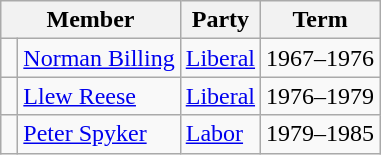<table class="wikitable">
<tr>
<th colspan="2">Member</th>
<th>Party</th>
<th>Term</th>
</tr>
<tr>
<td> </td>
<td><a href='#'>Norman Billing</a></td>
<td><a href='#'>Liberal</a></td>
<td>1967–1976</td>
</tr>
<tr>
<td> </td>
<td><a href='#'>Llew Reese</a></td>
<td><a href='#'>Liberal</a></td>
<td>1976–1979</td>
</tr>
<tr>
<td> </td>
<td><a href='#'>Peter Spyker</a></td>
<td><a href='#'>Labor</a></td>
<td>1979–1985</td>
</tr>
</table>
